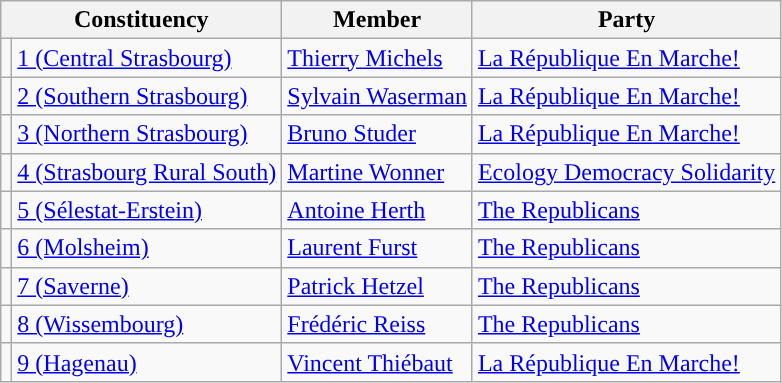<table class="wikitable">
<tr>
<th colspan="2">Constituency</th>
<th>Member</th>
<th>Party</th>
</tr>
<tr>
<td style="background-color: "></td>
<td><a href='#'>1 (Central Strasbourg)</a></td>
<td><a href='#'>Thierry Michels</a></td>
<td><a href='#'>La République En Marche!</a></td>
</tr>
<tr>
<td style="background-color: "></td>
<td><a href='#'>2 (Southern Strasbourg)</a></td>
<td><a href='#'>Sylvain Waserman</a></td>
<td><a href='#'>La République En Marche!</a></td>
</tr>
<tr>
<td style="background-color: "></td>
<td><a href='#'>3 (Northern Strasbourg)</a></td>
<td><a href='#'>Bruno Studer</a></td>
<td><a href='#'>La République En Marche!</a></td>
</tr>
<tr>
<td style="background-color: "></td>
<td><a href='#'>4 (Strasbourg Rural South)</a></td>
<td><a href='#'>Martine Wonner</a></td>
<td><a href='#'>Ecology Democracy Solidarity</a></td>
</tr>
<tr>
<td style="background-color: "></td>
<td><a href='#'>5 (Sélestat-Erstein)</a></td>
<td><a href='#'>Antoine Herth</a></td>
<td><a href='#'>The Republicans</a></td>
</tr>
<tr>
<td style="background-color: "></td>
<td><a href='#'>6 (Molsheim)</a></td>
<td><a href='#'>Laurent Furst</a></td>
<td><a href='#'>The Republicans</a></td>
</tr>
<tr>
<td style="background-color: "></td>
<td><a href='#'>7 (Saverne)</a></td>
<td><a href='#'>Patrick Hetzel</a></td>
<td><a href='#'>The Republicans</a></td>
</tr>
<tr>
<td style="background-color: "></td>
<td><a href='#'>8 (Wissembourg)</a></td>
<td><a href='#'>Frédéric Reiss</a></td>
<td><a href='#'>The Republicans</a></td>
</tr>
<tr>
<td style="background-color: "></td>
<td><a href='#'>9 (Hagenau)</a></td>
<td><a href='#'>Vincent Thiébaut</a></td>
<td><a href='#'>La République En Marche!</a></td>
</tr>
</table>
